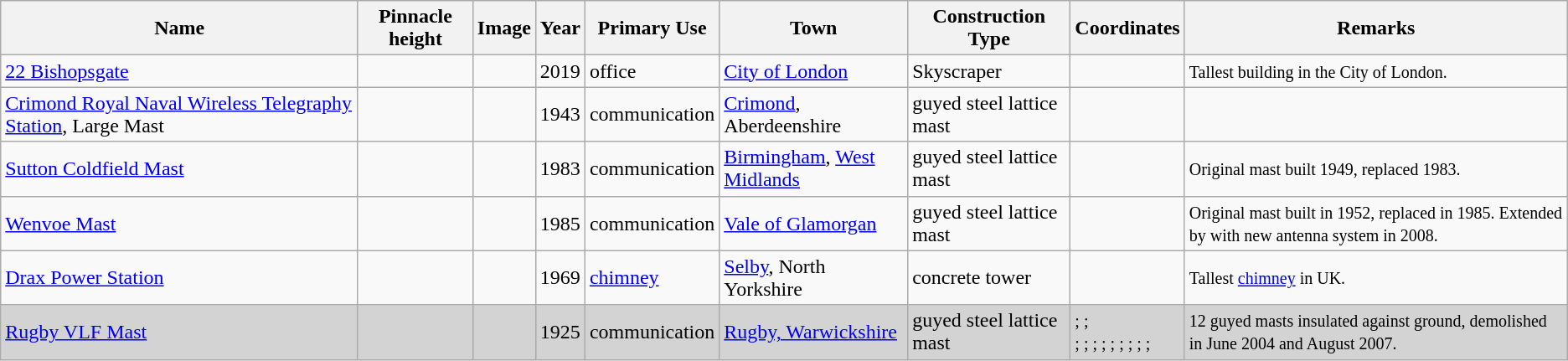<table class="wikitable sortable">
<tr>
<th>Name</th>
<th>Pinnacle height</th>
<th>Image</th>
<th>Year</th>
<th>Primary Use</th>
<th>Town</th>
<th>Construction Type</th>
<th>Coordinates</th>
<th>Remarks</th>
</tr>
<tr>
<td><a href='#'>22 Bishopsgate</a></td>
<td></td>
<td></td>
<td>2019</td>
<td>office</td>
<td><a href='#'>City of London</a></td>
<td>Skyscraper</td>
<td><br></td>
<td><small>Tallest building in the City of London.</small></td>
</tr>
<tr>
<td><a href='#'>Crimond Royal Naval Wireless Telegraphy Station</a>, Large Mast</td>
<td></td>
<td></td>
<td>1943</td>
<td>communication</td>
<td><a href='#'>Crimond</a>, Aberdeenshire</td>
<td>guyed steel lattice mast</td>
<td></td>
<td></td>
</tr>
<tr>
<td><a href='#'>Sutton Coldfield Mast</a></td>
<td></td>
<td></td>
<td>1983</td>
<td>communication</td>
<td><a href='#'>Birmingham</a>, <a href='#'>West Midlands</a></td>
<td>guyed steel lattice mast</td>
<td></td>
<td><small>Original mast built 1949, replaced 1983.</small></td>
</tr>
<tr>
<td><a href='#'>Wenvoe Mast</a></td>
<td></td>
<td></td>
<td>1985</td>
<td>communication</td>
<td><a href='#'>Vale of Glamorgan</a></td>
<td>guyed steel lattice mast</td>
<td></td>
<td><small>Original mast built in 1952, replaced in 1985. Extended by  with new antenna system in 2008.</small></td>
</tr>
<tr>
<td nowrap=""><a href='#'>Drax Power Station</a></td>
<td nowrap=""></td>
<td></td>
<td>1969</td>
<td><a href='#'>chimney</a></td>
<td><a href='#'>Selby</a>, North Yorkshire</td>
<td>concrete tower</td>
<td></td>
<td><small>Tallest <a href='#'>chimney</a> in UK.</small></td>
</tr>
<tr bgcolor=#D3D3D3>
<td><a href='#'>Rugby VLF Mast</a></td>
<td></td>
<td></td>
<td>1925</td>
<td>communication</td>
<td><a href='#'>Rugby, Warwickshire</a></td>
<td>guyed steel lattice mast</td>
<td><small>; ;</small><br><small>; ; ; ; ; ; ; ; ; </small></td>
<td><small>12 guyed masts insulated against ground, demolished in June 2004 and August 2007.</small></td>
</tr>
</table>
